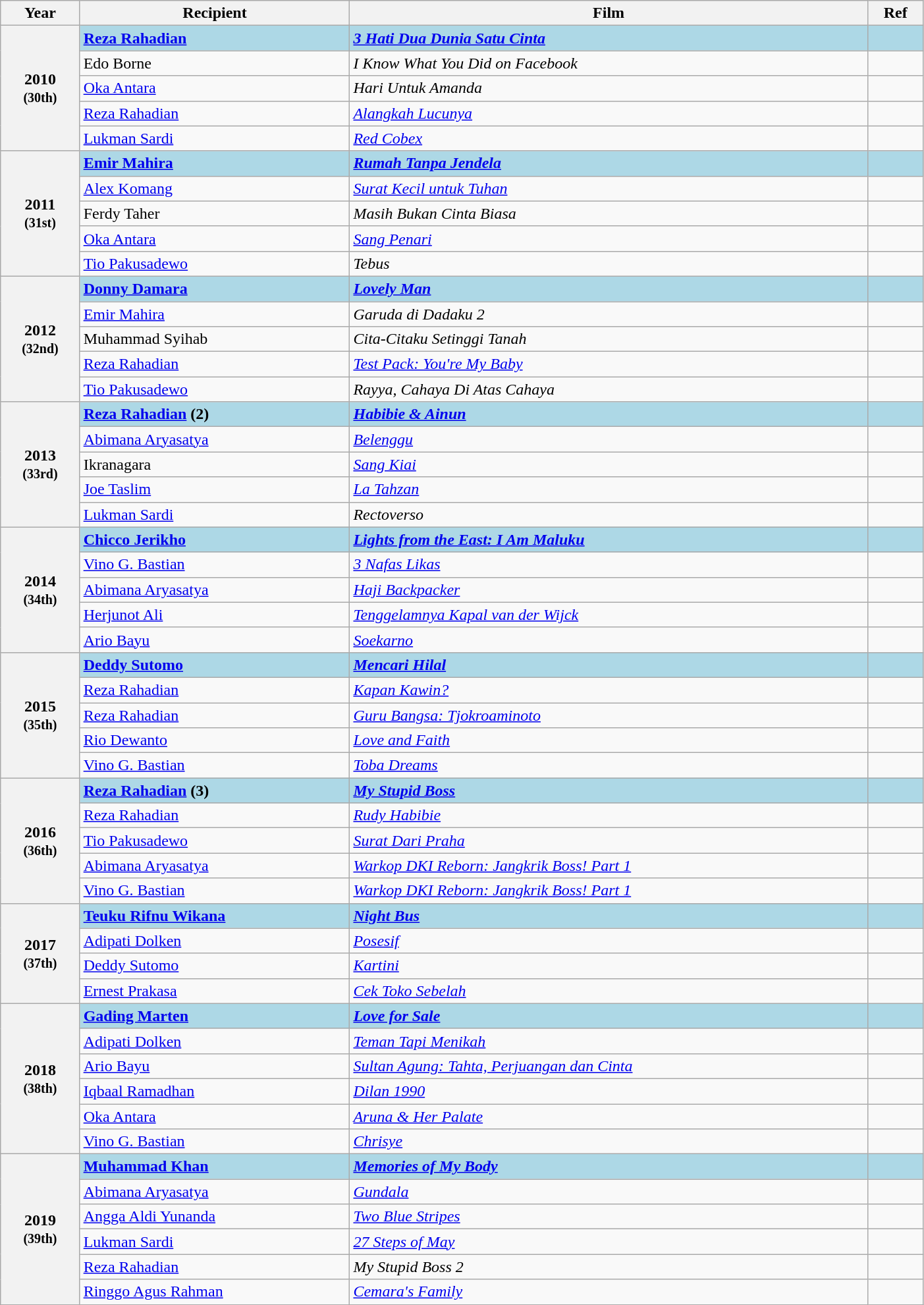<table class="wikitable plainrowheaders sortable" style="width: 74%;">
<tr>
<th scope="col">Year</th>
<th scope="col">Recipient</th>
<th scope="col">Film</th>
<th scope="col" class="unsortable">Ref</th>
</tr>
<tr>
<th scope="row" rowspan="5" style="text-align:center;"><strong>2010</strong><br><small>(30th)</small></th>
<td scope="row" style="background:lightblue;"><strong><a href='#'>Reza Rahadian</a></strong></td>
<td style="background:lightblue;"><strong><em><a href='#'>3 Hati Dua Dunia Satu Cinta</a></em></strong></td>
<td style="background:lightblue;"></td>
</tr>
<tr>
<td scope="row">Edo Borne</td>
<td><em>I Know What You Did on Facebook</em></td>
<td></td>
</tr>
<tr>
<td scope="row"><a href='#'>Oka Antara</a></td>
<td><em>Hari Untuk Amanda</em></td>
<td></td>
</tr>
<tr>
<td scope="row"><a href='#'>Reza Rahadian</a></td>
<td><em><a href='#'>Alangkah Lucunya</a></em></td>
<td></td>
</tr>
<tr>
<td scope="row"><a href='#'>Lukman Sardi</a></td>
<td><em><a href='#'>Red Cobex</a></em></td>
<td></td>
</tr>
<tr>
<th scope="row" rowspan="5" style="text-align:center;"><strong>2011</strong><br><small>(31st)</small></th>
<td scope="row" style="background:lightblue;"><strong><a href='#'>Emir Mahira</a></strong></td>
<td style="background:lightblue;"><strong><em><a href='#'>Rumah Tanpa Jendela</a></em></strong></td>
<td style="background:lightblue;"></td>
</tr>
<tr>
<td scope="row"><a href='#'>Alex Komang</a></td>
<td><em><a href='#'>Surat Kecil untuk Tuhan</a></em></td>
<td></td>
</tr>
<tr>
<td scope="row">Ferdy Taher</td>
<td><em>Masih Bukan Cinta Biasa</em></td>
<td></td>
</tr>
<tr>
<td scope="row"><a href='#'>Oka Antara</a></td>
<td><em><a href='#'>Sang Penari</a></em></td>
<td></td>
</tr>
<tr>
<td scope="row"><a href='#'>Tio Pakusadewo</a></td>
<td><em>Tebus</em></td>
<td></td>
</tr>
<tr>
<th scope="row" rowspan="5" style="text-align:center;"><strong>2012</strong><br><small>(32nd)</small></th>
<td scope="row" style="background:lightblue;"><strong><a href='#'>Donny Damara</a></strong></td>
<td style="background:lightblue;"><strong><em><a href='#'>Lovely Man</a></em></strong></td>
<td style="background:lightblue;"></td>
</tr>
<tr>
<td scope="row"><a href='#'>Emir Mahira</a></td>
<td><em>Garuda di Dadaku 2</em></td>
<td></td>
</tr>
<tr>
<td scope="row">Muhammad Syihab</td>
<td><em>Cita-Citaku Setinggi Tanah</em></td>
<td></td>
</tr>
<tr>
<td scope="row"><a href='#'>Reza Rahadian</a></td>
<td><em><a href='#'>Test Pack: You're My Baby</a></em></td>
<td></td>
</tr>
<tr>
<td scope="row"><a href='#'>Tio Pakusadewo</a></td>
<td><em>Rayya, Cahaya Di Atas Cahaya</em></td>
<td></td>
</tr>
<tr>
<th scope="row" rowspan="5" style="text-align:center;"><strong>2013</strong><br><small>(33rd)</small></th>
<td scope="row" style="background:lightblue;"><strong><a href='#'>Reza Rahadian</a> (2)</strong></td>
<td style="background:lightblue;"><strong><em><a href='#'>Habibie & Ainun</a></em></strong></td>
<td style="background:lightblue;"></td>
</tr>
<tr>
<td scope="row"><a href='#'>Abimana Aryasatya</a></td>
<td><em><a href='#'>Belenggu</a></em></td>
<td></td>
</tr>
<tr>
<td scope="row">Ikranagara</td>
<td><em><a href='#'>Sang Kiai</a></em></td>
<td></td>
</tr>
<tr>
<td scope="row"><a href='#'>Joe Taslim</a></td>
<td><em><a href='#'>La Tahzan</a></em></td>
<td></td>
</tr>
<tr>
<td scope="row"><a href='#'>Lukman Sardi</a></td>
<td><em>Rectoverso</em></td>
<td></td>
</tr>
<tr>
<th scope="row" rowspan="5" style="text-align:center;"><strong>2014</strong><br><small>(34th)</small></th>
<td scope="row" style="background:lightblue;"><strong><a href='#'>Chicco Jerikho</a></strong></td>
<td style="background:lightblue;"><strong><em><a href='#'>Lights from the East: I Am Maluku</a></em></strong></td>
<td style="background:lightblue;"></td>
</tr>
<tr>
<td scope="row"><a href='#'>Vino G. Bastian</a></td>
<td><em><a href='#'>3 Nafas Likas</a></em></td>
<td></td>
</tr>
<tr>
<td scope="row"><a href='#'>Abimana Aryasatya</a></td>
<td><em><a href='#'>Haji Backpacker</a></em></td>
<td></td>
</tr>
<tr>
<td scope="row"><a href='#'>Herjunot Ali</a></td>
<td><em><a href='#'>Tenggelamnya Kapal van der Wijck</a></em></td>
<td></td>
</tr>
<tr>
<td scope="row"><a href='#'>Ario Bayu</a></td>
<td><em><a href='#'>Soekarno</a></em></td>
<td></td>
</tr>
<tr>
<th scope="row" rowspan="5" style="text-align:center;"><strong>2015</strong><br><small>(35th)</small></th>
<td scope="row" style="background:lightblue;"><strong><a href='#'>Deddy Sutomo</a></strong></td>
<td style="background:lightblue;"><strong><em><a href='#'>Mencari Hilal</a></em></strong></td>
<td style="background:lightblue;"></td>
</tr>
<tr>
<td scope="row"><a href='#'>Reza Rahadian</a></td>
<td><em><a href='#'>Kapan Kawin?</a></em></td>
<td></td>
</tr>
<tr>
<td scope="row"><a href='#'>Reza Rahadian</a></td>
<td><em><a href='#'>Guru Bangsa: Tjokroaminoto</a></em></td>
<td></td>
</tr>
<tr>
<td scope="row"><a href='#'>Rio Dewanto</a></td>
<td><em><a href='#'>Love and Faith</a></em></td>
<td></td>
</tr>
<tr>
<td scope="row"><a href='#'>Vino G. Bastian</a></td>
<td><em><a href='#'>Toba Dreams</a></em></td>
<td></td>
</tr>
<tr>
<th scope="row" rowspan="5" style="text-align:center;"><strong>2016</strong><br><small>(36th)</small></th>
<td scope="row" scope="row" style="background:lightblue;"><strong><a href='#'>Reza Rahadian</a> (3)</strong></td>
<td scope="row" style="background:lightblue;"><strong><em><a href='#'>My Stupid Boss</a></em></strong></td>
<td scope="row" style="background:lightblue;"></td>
</tr>
<tr>
<td scope="row"><a href='#'>Reza Rahadian</a></td>
<td><em><a href='#'>Rudy Habibie</a></em></td>
<td></td>
</tr>
<tr>
<td scope="row"><a href='#'>Tio Pakusadewo</a></td>
<td><em><a href='#'>Surat Dari Praha</a></em></td>
<td></td>
</tr>
<tr>
<td scope="row"><a href='#'>Abimana Aryasatya</a></td>
<td><em><a href='#'>Warkop DKI Reborn: Jangkrik Boss! Part 1</a></em></td>
<td></td>
</tr>
<tr>
<td scope="row"><a href='#'>Vino G. Bastian</a></td>
<td><em><a href='#'>Warkop DKI Reborn: Jangkrik Boss! Part 1</a></em></td>
<td></td>
</tr>
<tr>
<th scope="row" rowspan="4" style="text-align:center;"><strong>2017</strong><br><small>(37th)</small></th>
<td scope="row" scope="row" style="background:lightblue;"><strong><a href='#'>Teuku Rifnu Wikana</a></strong></td>
<td scope="row" style="background:lightblue;"><em><a href='#'><strong>Night Bus</strong></a></em></td>
<td scope="row" style="background:lightblue;"></td>
</tr>
<tr>
<td scope="row"><a href='#'>Adipati Dolken</a></td>
<td><em><a href='#'>Posesif</a></em></td>
<td></td>
</tr>
<tr>
<td scope="row"><a href='#'>Deddy Sutomo</a></td>
<td><em><a href='#'>Kartini</a></em></td>
<td></td>
</tr>
<tr>
<td scope="row"><a href='#'>Ernest Prakasa</a></td>
<td><em><a href='#'>Cek Toko Sebelah</a></em></td>
<td></td>
</tr>
<tr>
<th scope="row" rowspan="6" style="text-align:center;"><strong>2018</strong><br><small>(38th)</small></th>
<td scope="row" scope="row" style="background:lightblue;"><strong><a href='#'>Gading Marten</a></strong></td>
<td scope="row" style="background:lightblue;"><em><a href='#'><strong>Love for Sale</strong></a></em></td>
<td scope="row" style="background:lightblue;"></td>
</tr>
<tr>
<td scope="row"><a href='#'>Adipati Dolken</a></td>
<td><em><a href='#'>Teman Tapi Menikah</a></em></td>
<td></td>
</tr>
<tr>
<td scope="row"><a href='#'>Ario Bayu</a></td>
<td><em><a href='#'>Sultan Agung: Tahta, Perjuangan dan Cinta</a></em></td>
<td></td>
</tr>
<tr>
<td scope="row"><a href='#'>Iqbaal Ramadhan</a></td>
<td><em><a href='#'>Dilan 1990</a></em></td>
<td></td>
</tr>
<tr>
<td scope="row"><a href='#'>Oka Antara</a></td>
<td><em><a href='#'>Aruna & Her Palate</a></em></td>
<td></td>
</tr>
<tr>
<td scope="row"><a href='#'>Vino G. Bastian</a></td>
<td><em><a href='#'>Chrisye</a></em></td>
<td></td>
</tr>
<tr>
<th scope="row" rowspan="6" style="text-align:center;"><strong>2019</strong><br><small>(39th)</small></th>
<td scope="row" scope="row" style="background:lightblue;"><a href='#'><strong>Muhammad Khan</strong></a></td>
<td scope="row" style="background:lightblue;"><strong><em><a href='#'>Memories of My Body</a></em></strong></td>
<td scope="row" style="background:lightblue;"></td>
</tr>
<tr>
<td scope="row"><a href='#'>Abimana Aryasatya</a></td>
<td><em><a href='#'>Gundala</a></em></td>
<td></td>
</tr>
<tr>
<td scope="row"><a href='#'>Angga Aldi Yunanda</a></td>
<td><em><a href='#'>Two Blue Stripes</a></em></td>
<td></td>
</tr>
<tr>
<td scope="row"><a href='#'>Lukman Sardi</a></td>
<td><em><a href='#'>27 Steps of May</a></em></td>
<td></td>
</tr>
<tr>
<td scope="row"><a href='#'>Reza Rahadian</a></td>
<td><em>My Stupid Boss 2</em></td>
<td></td>
</tr>
<tr>
<td scope="row"><a href='#'>Ringgo Agus Rahman</a></td>
<td><em><a href='#'>Cemara's Family</a></em></td>
<td></td>
</tr>
</table>
